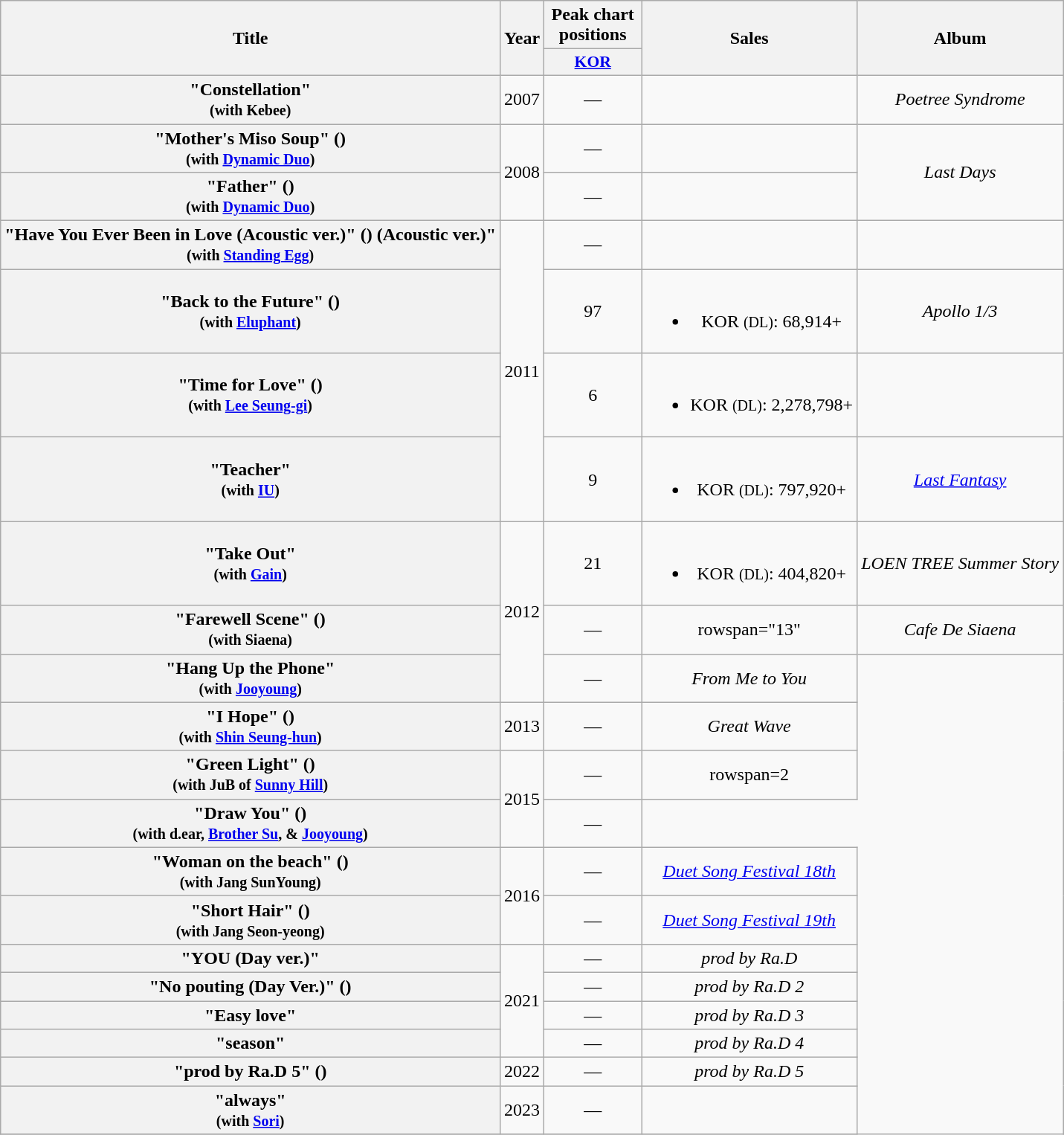<table class="wikitable plainrowheaders" style="text-align:center;">
<tr>
<th scope="col" rowspan="2">Title</th>
<th scope="col" rowspan="2">Year</th>
<th scope="col" colspan="1" style="width:5em;">Peak chart positions</th>
<th scope="col" rowspan="2">Sales</th>
<th scope="col" rowspan="2">Album</th>
</tr>
<tr>
<th scope="col" style="width:3em;font-size:90%;"><a href='#'>KOR</a><br></th>
</tr>
<tr>
<th scope="row">"Constellation"<br><small>(with Kebee)</small></th>
<td>2007</td>
<td>—</td>
<td></td>
<td><em>Poetree Syndrome</em></td>
</tr>
<tr>
<th scope="row">"Mother's Miso Soup" () <br><small>(with <a href='#'>Dynamic Duo</a>)</small></th>
<td rowspan="2">2008</td>
<td>—</td>
<td></td>
<td rowspan="2"><em>Last Days</em></td>
</tr>
<tr>
<th scope="row">"Father" () <br><small>(with <a href='#'>Dynamic Duo</a>)</small></th>
<td>—</td>
<td></td>
</tr>
<tr>
<th scope="row">"Have You Ever Been in Love (Acoustic ver.)" () (Acoustic ver.)" <br><small>(with <a href='#'>Standing Egg</a>)</small></th>
<td rowspan="4">2011</td>
<td>—</td>
<td></td>
<td></td>
</tr>
<tr>
<th scope="row">"Back to the Future" () <br><small>(with <a href='#'>Eluphant</a>)</small></th>
<td>97</td>
<td><br><ul><li>KOR <small>(DL)</small>: 68,914+</li></ul></td>
<td><em>Apollo 1/3</em></td>
</tr>
<tr>
<th scope="row">"Time for Love" () <br><small>(with <a href='#'>Lee Seung-gi</a>)</small></th>
<td>6</td>
<td><br><ul><li>KOR <small>(DL)</small>: 2,278,798+</li></ul></td>
<td></td>
</tr>
<tr>
<th scope="row">"Teacher" <br><small>(with <a href='#'>IU</a>)</small></th>
<td>9</td>
<td><br><ul><li>KOR <small>(DL)</small>: 797,920+</li></ul></td>
<td><em><a href='#'>Last Fantasy</a></em></td>
</tr>
<tr>
<th scope="row">"Take Out" <br><small>(with <a href='#'>Gain</a>)</small></th>
<td rowspan=3>2012</td>
<td>21</td>
<td><br><ul><li>KOR <small>(DL)</small>: 404,820+</li></ul></td>
<td><em>LOEN TREE Summer Story</em></td>
</tr>
<tr>
<th scope="row">"Farewell Scene" () <br><small>(with Siaena)</small></th>
<td>—</td>
<td>rowspan="13" </td>
<td><em>Cafe De Siaena</em></td>
</tr>
<tr>
<th scope="row">"Hang Up the Phone" <br><small>(with <a href='#'>Jooyoung</a>)</small></th>
<td>—</td>
<td><em>From Me to You</em></td>
</tr>
<tr>
<th scope="row">"I Hope" () <br><small>(with <a href='#'>Shin Seung-hun</a>)</small></th>
<td>2013</td>
<td>—</td>
<td><em>Great Wave</em></td>
</tr>
<tr>
<th scope="row">"Green Light" () <br><small>(with JuB of <a href='#'>Sunny Hill</a>)</small></th>
<td rowspan=2>2015</td>
<td>—</td>
<td>rowspan=2 </td>
</tr>
<tr>
<th scope="row">"Draw You" () <br><small>(with d.ear, <a href='#'>Brother Su</a>, & <a href='#'>Jooyoung</a>)</small></th>
<td>—</td>
</tr>
<tr>
<th scope="row">"Woman on the beach" () <br><small>(with Jang SunYoung)</small></th>
<td rowspan="2">2016</td>
<td>—</td>
<td><em><a href='#'>Duet Song Festival 18th</a></em></td>
</tr>
<tr>
<th scope="row">"Short Hair" () <br><small>(with Jang Seon-yeong)</small></th>
<td>—</td>
<td><em><a href='#'>Duet Song Festival 19th</a></em></td>
</tr>
<tr>
<th scope="row">"YOU (Day ver.)"<br></th>
<td rowspan="4">2021</td>
<td>—</td>
<td><em>prod by Ra.D</em></td>
</tr>
<tr>
<th scope="row">"No pouting (Day Ver.)" ()<br></th>
<td>—</td>
<td><em>prod by Ra.D 2</em></td>
</tr>
<tr>
<th scope="row">"Easy love" <br></th>
<td>—</td>
<td><em>prod by Ra.D 3</em></td>
</tr>
<tr>
<th scope="row">"season"<br></th>
<td>—</td>
<td><em>prod by Ra.D 4</em></td>
</tr>
<tr>
<th scope="row">"prod by Ra.D 5" ()<br></th>
<td>2022</td>
<td>—</td>
<td><em>prod by Ra.D 5</em></td>
</tr>
<tr>
<th scope="row">"always"<br><small>(with <a href='#'>Sori</a>)</small></th>
<td>2023</td>
<td>—</td>
<td></td>
</tr>
<tr>
</tr>
</table>
